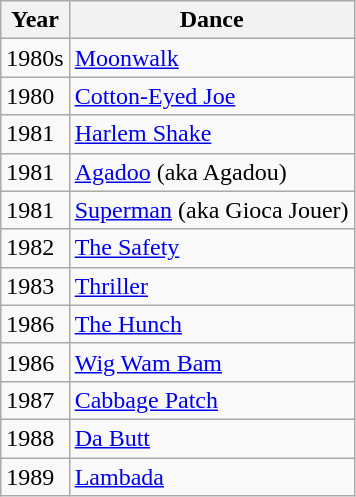<table class="wikitable sortable">
<tr>
<th>Year</th>
<th>Dance</th>
</tr>
<tr>
<td>1980s</td>
<td><a href='#'>Moonwalk</a></td>
</tr>
<tr>
<td>1980</td>
<td><a href='#'>Cotton-Eyed Joe</a></td>
</tr>
<tr>
<td>1981</td>
<td><a href='#'>Harlem Shake</a></td>
</tr>
<tr>
<td>1981</td>
<td><a href='#'>Agadoo</a> (aka Agadou)</td>
</tr>
<tr>
<td>1981</td>
<td><a href='#'>Superman</a> (aka Gioca Jouer)</td>
</tr>
<tr>
<td>1982</td>
<td><a href='#'>The Safety</a></td>
</tr>
<tr>
<td>1983</td>
<td><a href='#'>Thriller</a></td>
</tr>
<tr>
<td>1986</td>
<td><a href='#'>The Hunch</a></td>
</tr>
<tr>
<td>1986</td>
<td><a href='#'>Wig Wam Bam</a></td>
</tr>
<tr>
<td>1987</td>
<td><a href='#'>Cabbage Patch</a></td>
</tr>
<tr>
<td>1988</td>
<td><a href='#'>Da Butt</a></td>
</tr>
<tr>
<td>1989</td>
<td><a href='#'>Lambada</a></td>
</tr>
</table>
